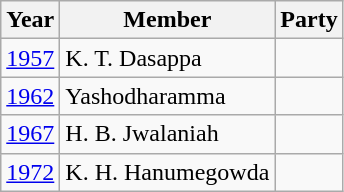<table class="wikitable sortable">
<tr>
<th>Year</th>
<th>Member</th>
<th colspan="2">Party</th>
</tr>
<tr>
<td><a href='#'>1957</a></td>
<td>K. T. Dasappa</td>
<td></td>
</tr>
<tr>
<td><a href='#'>1962</a></td>
<td>Yashodharamma</td>
<td></td>
</tr>
<tr>
<td><a href='#'>1967</a></td>
<td>H. B. Jwalaniah</td>
<td></td>
</tr>
<tr>
<td><a href='#'>1972</a></td>
<td>K. H. Hanumegowda</td>
<td></td>
</tr>
</table>
